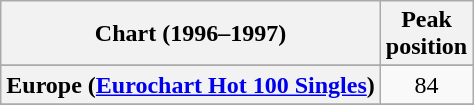<table class="wikitable sortable plainrowheaders" style="text-align:center">
<tr>
<th scope="col">Chart (1996–1997)</th>
<th scope="col">Peak<br>position</th>
</tr>
<tr>
</tr>
<tr>
</tr>
<tr>
<th scope="row">Europe (<a href='#'>Eurochart Hot 100 Singles</a>)</th>
<td>84</td>
</tr>
<tr>
</tr>
<tr>
</tr>
<tr>
</tr>
<tr>
</tr>
<tr>
</tr>
</table>
